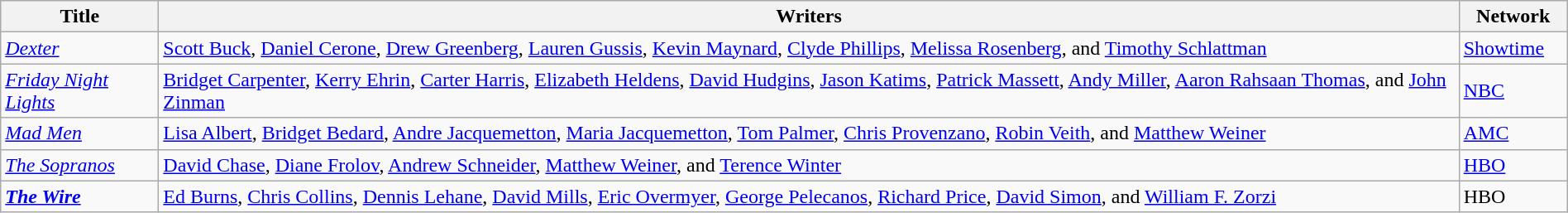<table class="wikitable" style="width:100%;">
<tr>
<th style="width:120px;">Title</th>
<th>Writers</th>
<th style="width:80px;">Network</th>
</tr>
<tr>
<td><em><a href='#'>Dexter</a></em></td>
<td><a href='#'>Scott Buck</a>, <a href='#'>Daniel Cerone</a>, <a href='#'>Drew Greenberg</a>, <a href='#'>Lauren Gussis</a>, <a href='#'>Kevin Maynard</a>, <a href='#'>Clyde Phillips</a>, <a href='#'>Melissa Rosenberg</a>, and <a href='#'>Timothy Schlattman</a></td>
<td><a href='#'>Showtime</a></td>
</tr>
<tr>
<td><em><a href='#'>Friday Night Lights</a></em></td>
<td><a href='#'>Bridget Carpenter</a>, <a href='#'>Kerry Ehrin</a>, <a href='#'>Carter Harris</a>, <a href='#'>Elizabeth Heldens</a>, <a href='#'>David Hudgins</a>, <a href='#'>Jason Katims</a>, <a href='#'>Patrick Massett</a>, <a href='#'>Andy Miller</a>, <a href='#'>Aaron Rahsaan Thomas</a>, and <a href='#'>John Zinman</a></td>
<td><a href='#'>NBC</a></td>
</tr>
<tr>
<td><em><a href='#'>Mad Men</a></em></td>
<td><a href='#'>Lisa Albert</a>, <a href='#'>Bridget Bedard</a>, <a href='#'>Andre Jacquemetton</a>, <a href='#'>Maria Jacquemetton</a>, <a href='#'>Tom Palmer</a>, <a href='#'>Chris Provenzano</a>, <a href='#'>Robin Veith</a>, and <a href='#'>Matthew Weiner</a></td>
<td><a href='#'>AMC</a></td>
</tr>
<tr>
<td><em><a href='#'>The Sopranos</a></em></td>
<td><a href='#'>David Chase</a>, <a href='#'>Diane Frolov</a>, <a href='#'>Andrew Schneider</a>, <a href='#'>Matthew Weiner</a>, and <a href='#'>Terence Winter</a></td>
<td><a href='#'>HBO</a></td>
</tr>
<tr>
<td><strong> <em><a href='#'>The Wire</a></em> </strong></td>
<td><a href='#'>Ed Burns</a>, <a href='#'>Chris Collins</a>, <a href='#'>Dennis Lehane</a>, <a href='#'>David Mills</a>, <a href='#'>Eric Overmyer</a>, <a href='#'>George Pelecanos</a>, <a href='#'>Richard Price</a>, <a href='#'>David Simon</a>, and <a href='#'>William F. Zorzi</a></td>
<td>HBO</td>
</tr>
</table>
